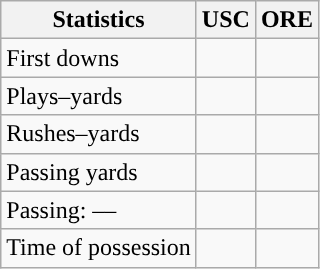<table class="wikitable" style="float:left">
<tr>
<th>Statistics</th>
<th>USC</th>
<th>ORE</th>
</tr>
<tr>
<td>First downs</td>
<td></td>
<td></td>
</tr>
<tr>
<td>Plays–yards</td>
<td></td>
<td></td>
</tr>
<tr>
<td>Rushes–yards</td>
<td></td>
<td></td>
</tr>
<tr>
<td>Passing yards</td>
<td></td>
<td></td>
</tr>
<tr>
<td>Passing: ––</td>
<td></td>
<td></td>
</tr>
<tr>
<td>Time of possession</td>
<td></td>
<td></td>
</tr>
</table>
